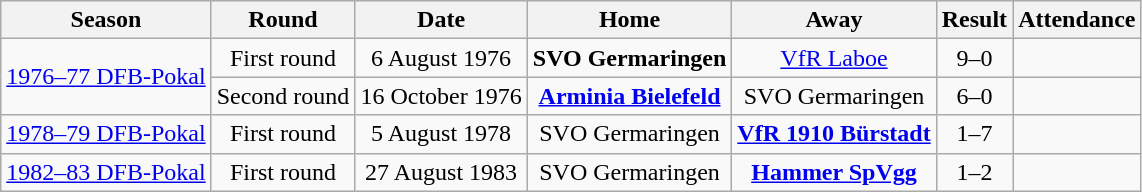<table class="wikitable">
<tr>
<th>Season</th>
<th>Round</th>
<th>Date</th>
<th>Home</th>
<th>Away</th>
<th>Result</th>
<th>Attendance</th>
</tr>
<tr align="center">
<td rowspan=2><a href='#'>1976–77 DFB-Pokal</a></td>
<td>First round</td>
<td>6 August 1976</td>
<td><strong>SVO Germaringen</strong></td>
<td><a href='#'>VfR Laboe</a></td>
<td>9–0</td>
<td></td>
</tr>
<tr align="center">
<td>Second round</td>
<td>16 October 1976</td>
<td><strong><a href='#'>Arminia Bielefeld</a></strong></td>
<td>SVO Germaringen</td>
<td>6–0</td>
<td></td>
</tr>
<tr align="center">
<td><a href='#'>1978–79 DFB-Pokal</a></td>
<td>First round</td>
<td>5 August 1978</td>
<td>SVO Germaringen</td>
<td><strong><a href='#'>VfR 1910 Bürstadt</a></strong></td>
<td>1–7</td>
<td></td>
</tr>
<tr align="center">
<td><a href='#'>1982–83 DFB-Pokal</a></td>
<td>First round</td>
<td>27 August 1983</td>
<td>SVO Germaringen</td>
<td><strong><a href='#'>Hammer SpVgg</a></strong></td>
<td>1–2</td>
<td></td>
</tr>
</table>
